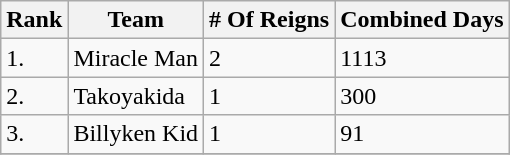<table class="wikitable sortable">
<tr>
<th>Rank</th>
<th>Team</th>
<th># Of Reigns</th>
<th>Combined Days</th>
</tr>
<tr>
<td>1.</td>
<td>Miracle Man</td>
<td>2</td>
<td>1113</td>
</tr>
<tr>
<td>2.</td>
<td>Takoyakida</td>
<td>1</td>
<td>300</td>
</tr>
<tr>
<td>3.</td>
<td>Billyken Kid</td>
<td>1</td>
<td>91</td>
</tr>
<tr style="background-color:#FFE6BD">
</tr>
</table>
